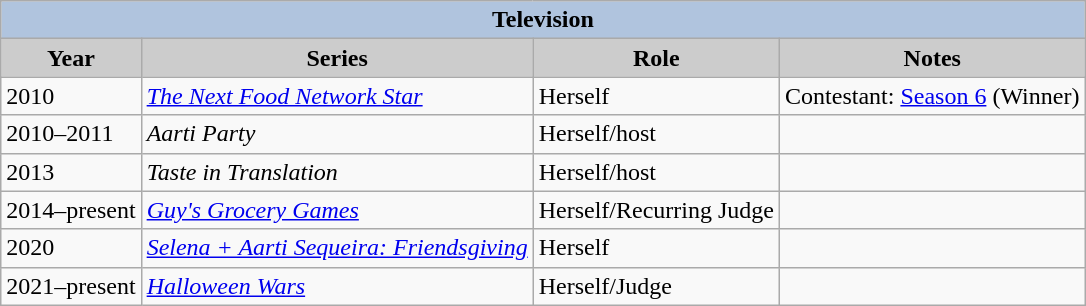<table class="wikitable">
<tr style="text-align:center;">
<th colspan=4 style="background:#B0C4DE;">Television</th>
</tr>
<tr style="text-align:center;">
<th style="background:#ccc;">Year</th>
<th style="background:#ccc;">Series</th>
<th style="background:#ccc;">Role</th>
<th style="background:#ccc;">Notes</th>
</tr>
<tr>
<td>2010</td>
<td><em><a href='#'>The Next Food Network Star</a></em></td>
<td>Herself</td>
<td>Contestant: <a href='#'>Season 6</a> (Winner)</td>
</tr>
<tr>
<td>2010–2011</td>
<td><em>Aarti Party</em></td>
<td>Herself/host</td>
</tr>
<tr>
<td>2013</td>
<td><em>Taste in Translation</em></td>
<td>Herself/host</td>
<td></td>
</tr>
<tr>
<td>2014–present</td>
<td><em><a href='#'>Guy's Grocery Games</a></em></td>
<td>Herself/Recurring Judge</td>
<td></td>
</tr>
<tr>
<td>2020</td>
<td><em><a href='#'>Selena + Aarti Sequeira: Friendsgiving</a></em></td>
<td>Herself</td>
<td></td>
</tr>
<tr>
<td>2021–present</td>
<td><em><a href='#'>Halloween Wars</a></em></td>
<td>Herself/Judge</td>
<td></td>
</tr>
</table>
